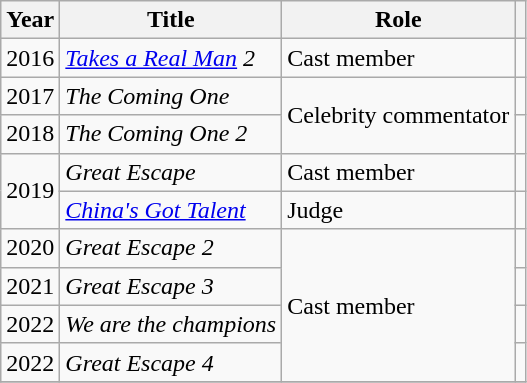<table class="wikitable sortable">
<tr>
<th>Year</th>
<th>Title</th>
<th>Role</th>
<th class="unsortable"></th>
</tr>
<tr>
<td>2016</td>
<td><em><a href='#'>Takes a Real Man</a> 2</em></td>
<td>Cast member</td>
<td></td>
</tr>
<tr>
<td>2017</td>
<td><em>The Coming One</em></td>
<td rowspan=2>Celebrity commentator</td>
<td></td>
</tr>
<tr>
<td>2018</td>
<td><em>The Coming One 2 </em></td>
<td></td>
</tr>
<tr>
<td rowspan=2>2019</td>
<td><em>Great Escape</em></td>
<td>Cast member</td>
<td></td>
</tr>
<tr>
<td><em><a href='#'>China's Got Talent</a> </em></td>
<td>Judge</td>
<td></td>
</tr>
<tr>
<td>2020</td>
<td><em>Great Escape 2</em></td>
<td rowspan="4">Cast member</td>
<td></td>
</tr>
<tr>
<td>2021</td>
<td><em>Great Escape 3</em></td>
<td></td>
</tr>
<tr>
<td>2022</td>
<td><em>We are the champions</em></td>
<td></td>
</tr>
<tr>
<td>2022</td>
<td><em>Great Escape 4</em></td>
<td></td>
</tr>
<tr>
</tr>
</table>
